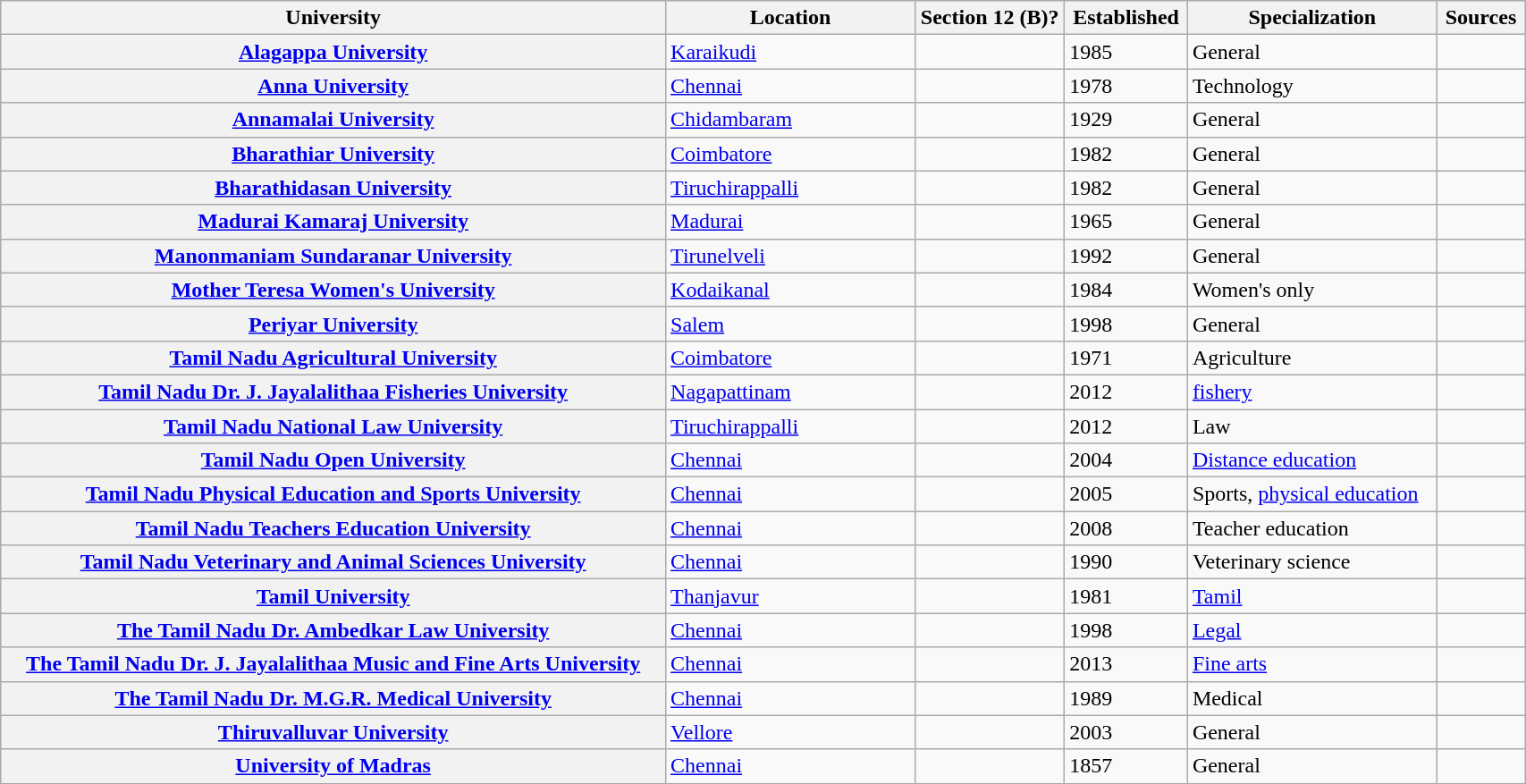<table class="wikitable sortable collapsible plainrowheaders" border="1" style="text-align:left; width:90%">
<tr>
<th scope="col" style="width: 40%;">University</th>
<th scope="col" style="width: 15%;">Location</th>
<th scope="col" style="width: 9%;">Section 12 (B)?</th>
<th scope="col" style="width: 5%;">Established</th>
<th scope="col" style="width: 15%;">Specialization</th>
<th scope="col" style="width: 5%;" class="unsortable">Sources</th>
</tr>
<tr>
<th scope="row"><a href='#'>Alagappa University</a></th>
<td><a href='#'>Karaikudi</a></td>
<td></td>
<td>1985</td>
<td>General</td>
<td></td>
</tr>
<tr>
<th scope="row"><a href='#'>Anna University</a></th>
<td><a href='#'>Chennai</a></td>
<td></td>
<td>1978</td>
<td>Technology</td>
<td></td>
</tr>
<tr>
<th scope="row"><a href='#'>Annamalai University</a></th>
<td><a href='#'>Chidambaram</a></td>
<td></td>
<td>1929</td>
<td>General</td>
<td></td>
</tr>
<tr>
<th scope="row"><a href='#'>Bharathiar University</a></th>
<td><a href='#'>Coimbatore</a></td>
<td></td>
<td>1982</td>
<td>General</td>
<td></td>
</tr>
<tr>
<th scope="row"><a href='#'>Bharathidasan University</a></th>
<td><a href='#'>Tiruchirappalli</a></td>
<td></td>
<td>1982</td>
<td>General</td>
<td></td>
</tr>
<tr>
<th scope="row"><a href='#'>Madurai Kamaraj University</a></th>
<td><a href='#'>Madurai</a></td>
<td></td>
<td>1965</td>
<td>General</td>
<td></td>
</tr>
<tr>
<th scope="row"><a href='#'>Manonmaniam Sundaranar University</a></th>
<td><a href='#'>Tirunelveli</a></td>
<td></td>
<td>1992</td>
<td>General</td>
<td></td>
</tr>
<tr>
<th scope="row"><a href='#'>Mother Teresa Women's University</a></th>
<td><a href='#'>Kodaikanal</a></td>
<td></td>
<td>1984</td>
<td>Women's only</td>
<td></td>
</tr>
<tr>
<th scope="row"><a href='#'>Periyar University</a></th>
<td><a href='#'>Salem</a></td>
<td></td>
<td>1998</td>
<td>General</td>
<td></td>
</tr>
<tr>
<th scope="row"><a href='#'>Tamil Nadu Agricultural University</a></th>
<td><a href='#'>Coimbatore</a></td>
<td></td>
<td>1971</td>
<td>Agriculture</td>
<td></td>
</tr>
<tr>
<th scope="row"><a href='#'>Tamil Nadu Dr. J. Jayalalithaa Fisheries University</a></th>
<td><a href='#'>Nagapattinam</a></td>
<td></td>
<td>2012</td>
<td><a href='#'>fishery</a></td>
<td></td>
</tr>
<tr>
<th scope="row"><a href='#'>Tamil Nadu National Law University</a></th>
<td><a href='#'>Tiruchirappalli</a></td>
<td></td>
<td>2012</td>
<td>Law</td>
<td></td>
</tr>
<tr>
<th scope="row"><a href='#'>Tamil Nadu Open University</a></th>
<td><a href='#'>Chennai</a></td>
<td></td>
<td>2004</td>
<td><a href='#'>Distance education</a></td>
<td></td>
</tr>
<tr>
<th scope="row"><a href='#'>Tamil Nadu Physical Education and Sports University</a></th>
<td><a href='#'>Chennai</a></td>
<td></td>
<td>2005</td>
<td>Sports, <a href='#'>physical education</a></td>
<td></td>
</tr>
<tr>
<th scope="row"><a href='#'>Tamil Nadu Teachers Education University</a></th>
<td><a href='#'>Chennai</a></td>
<td></td>
<td>2008</td>
<td>Teacher education</td>
<td></td>
</tr>
<tr>
<th scope="row"><a href='#'>Tamil Nadu Veterinary and Animal Sciences University</a></th>
<td><a href='#'>Chennai</a></td>
<td></td>
<td>1990</td>
<td>Veterinary science</td>
<td></td>
</tr>
<tr>
<th scope="row"><a href='#'>Tamil University</a></th>
<td><a href='#'>Thanjavur</a></td>
<td></td>
<td>1981</td>
<td><a href='#'>Tamil</a></td>
<td></td>
</tr>
<tr>
<th scope="row"><a href='#'>The Tamil Nadu Dr. Ambedkar Law University</a></th>
<td><a href='#'>Chennai</a></td>
<td></td>
<td>1998</td>
<td><a href='#'>Legal</a></td>
<td></td>
</tr>
<tr>
<th scope="row"><a href='#'>The Tamil Nadu Dr. J. Jayalalithaa Music and Fine Arts University</a></th>
<td><a href='#'>Chennai</a></td>
<td></td>
<td>2013</td>
<td><a href='#'>Fine arts</a></td>
<td></td>
</tr>
<tr>
<th scope="row"><a href='#'>The Tamil Nadu Dr. M.G.R. Medical University</a></th>
<td><a href='#'>Chennai</a></td>
<td></td>
<td>1989</td>
<td>Medical</td>
<td></td>
</tr>
<tr>
<th scope="row"><a href='#'>Thiruvalluvar University</a></th>
<td><a href='#'>Vellore</a></td>
<td></td>
<td>2003</td>
<td>General</td>
<td></td>
</tr>
<tr>
<th scope="row"><a href='#'>University of Madras</a></th>
<td><a href='#'>Chennai</a></td>
<td></td>
<td>1857</td>
<td>General</td>
<td></td>
</tr>
</table>
